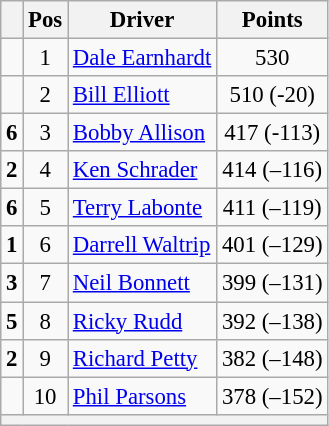<table class="wikitable" style="font-size: 95%;">
<tr>
<th></th>
<th>Pos</th>
<th>Driver</th>
<th>Points</th>
</tr>
<tr>
<td align="left"></td>
<td style="text-align:center;">1</td>
<td><a href='#'>Dale Earnhardt</a></td>
<td style="text-align:center;">530</td>
</tr>
<tr>
<td align="left"></td>
<td style="text-align:center;">2</td>
<td><a href='#'>Bill Elliott</a></td>
<td style="text-align:center;">510 (-20)</td>
</tr>
<tr>
<td align="left">  <strong>6</strong></td>
<td style="text-align:center;">3</td>
<td><a href='#'>Bobby Allison</a></td>
<td style="text-align:center;">417 (-113)</td>
</tr>
<tr>
<td align="left">  <strong>2</strong></td>
<td style="text-align:center;">4</td>
<td><a href='#'>Ken Schrader</a></td>
<td style="text-align:center;">414 (–116)</td>
</tr>
<tr>
<td align="left">  <strong>6</strong></td>
<td style="text-align:center;">5</td>
<td><a href='#'>Terry Labonte</a></td>
<td style="text-align:center;">411 (–119)</td>
</tr>
<tr>
<td align="left">  <strong>1</strong></td>
<td style="text-align:center;">6</td>
<td><a href='#'>Darrell Waltrip</a></td>
<td style="text-align:center;">401 (–129)</td>
</tr>
<tr>
<td align="left">  <strong>3</strong></td>
<td style="text-align:center;">7</td>
<td><a href='#'>Neil Bonnett</a></td>
<td style="text-align:center;">399 (–131)</td>
</tr>
<tr>
<td align="left">  <strong>5</strong></td>
<td style="text-align:center;">8</td>
<td><a href='#'>Ricky Rudd</a></td>
<td style="text-align:center;">392 (–138)</td>
</tr>
<tr>
<td align="left">  <strong>2</strong></td>
<td style="text-align:center;">9</td>
<td><a href='#'>Richard Petty</a></td>
<td style="text-align:center;">382 (–148)</td>
</tr>
<tr>
<td align="left"></td>
<td style="text-align:center;">10</td>
<td><a href='#'>Phil Parsons</a></td>
<td style="text-align:center;">378 (–152)</td>
</tr>
<tr class="sortbottom">
<th colspan="9"></th>
</tr>
</table>
